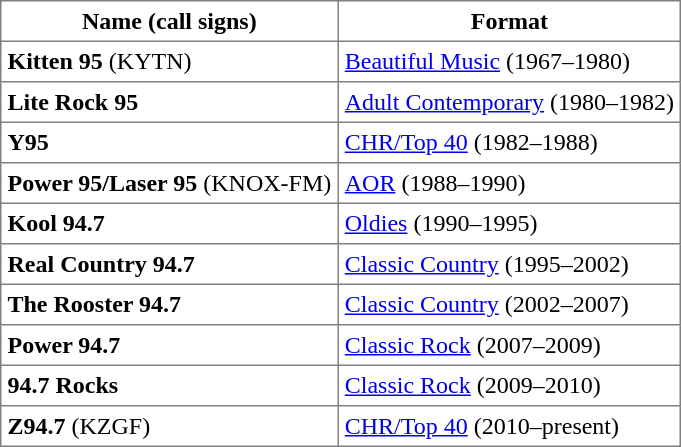<table class="toccolours" border="1" cellpadding="4" cellspacing="0" style="border-collapse: collapse; float:left; margin-right: 1em; margin-bottom: 1em">
<tr>
<th>Name (call signs)</th>
<th>Format</th>
</tr>
<tr>
<td><strong>Kitten 95</strong> (KYTN)</td>
<td><a href='#'>Beautiful Music</a> (1967–1980)</td>
</tr>
<tr>
<td><strong>Lite Rock 95</strong></td>
<td><a href='#'>Adult Contemporary</a> (1980–1982)</td>
</tr>
<tr>
<td><strong>Y95</strong></td>
<td><a href='#'>CHR/Top 40</a> (1982–1988)</td>
</tr>
<tr>
<td><strong>Power 95/Laser 95</strong> (KNOX-FM)</td>
<td><a href='#'>AOR</a> (1988–1990)</td>
</tr>
<tr>
<td><strong>Kool 94.7</strong></td>
<td><a href='#'>Oldies</a> (1990–1995)</td>
</tr>
<tr>
<td><strong>Real Country 94.7</strong></td>
<td><a href='#'>Classic Country</a> (1995–2002)</td>
</tr>
<tr>
<td><strong>The Rooster 94.7</strong></td>
<td><a href='#'>Classic Country</a> (2002–2007)</td>
</tr>
<tr>
<td><strong>Power 94.7</strong></td>
<td><a href='#'>Classic Rock</a> (2007–2009)</td>
</tr>
<tr>
<td><strong>94.7 Rocks</strong></td>
<td><a href='#'>Classic Rock</a> (2009–2010)</td>
</tr>
<tr>
<td><strong>Z94.7</strong> (KZGF)</td>
<td><a href='#'>CHR/Top 40</a> (2010–present)</td>
</tr>
</table>
